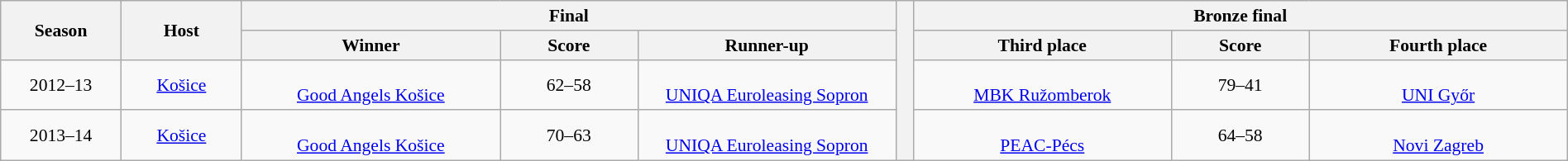<table class=wikitable style="text-align:center; font-size:90%; width:100%">
<tr>
<th rowspan=2 width=7%>Season</th>
<th rowspan=2 width=7%>Host</th>
<th colspan=3>Final</th>
<th width=1% rowspan=4></th>
<th colspan=3>Bronze final</th>
</tr>
<tr>
<th width=15%>Winner</th>
<th width=8%>Score</th>
<th width=15%>Runner-up</th>
<th width=15%>Third place</th>
<th width=8%>Score</th>
<th width=15%>Fourth place</th>
</tr>
<tr>
<td>2012–13</td>
<td> <a href='#'>Košice</a></td>
<td><br><a href='#'>Good Angels Košice</a></td>
<td>62–58</td>
<td><br><a href='#'>UNIQA Euroleasing Sopron</a></td>
<td><br><a href='#'>MBK Ružomberok</a></td>
<td>79–41</td>
<td><br><a href='#'>UNI Győr</a></td>
</tr>
<tr>
<td>2013–14</td>
<td> <a href='#'>Košice</a></td>
<td><br><a href='#'>Good Angels Košice</a></td>
<td>70–63</td>
<td><br><a href='#'>UNIQA Euroleasing Sopron</a></td>
<td><br><a href='#'>PEAC-Pécs</a></td>
<td>64–58</td>
<td><br><a href='#'>Novi Zagreb</a></td>
</tr>
</table>
